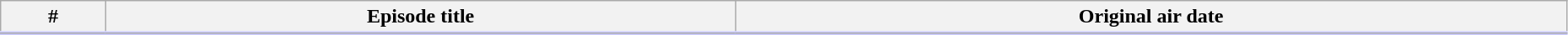<table class="wikitable" width="98%" style="background:#FFF;">
<tr style="border-bottom:3px solid #CCF">
<th>#</th>
<th>Episode title</th>
<th>Original air date</th>
</tr>
<tr>
</tr>
</table>
